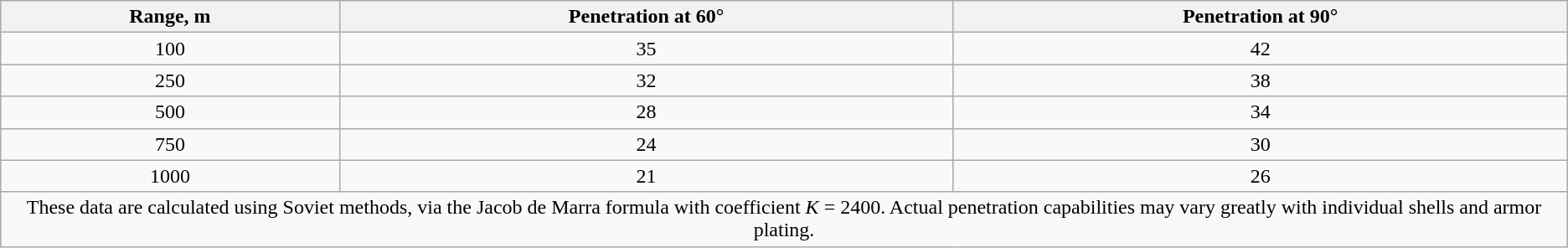<table class="wikitable" style="text-align:center">
<tr>
<th>Range, m</th>
<th>Penetration at 60°</th>
<th>Penetration at 90°</th>
</tr>
<tr>
<td>100</td>
<td>35</td>
<td>42</td>
</tr>
<tr>
<td>250</td>
<td>32</td>
<td>38</td>
</tr>
<tr>
<td>500</td>
<td>28</td>
<td>34</td>
</tr>
<tr>
<td>750</td>
<td>24</td>
<td>30</td>
</tr>
<tr>
<td>1000</td>
<td>21</td>
<td>26</td>
</tr>
<tr>
<td colspan = "3">These data are calculated using Soviet methods, via the Jacob de Marra formula with coefficient <em>K</em> = 2400. Actual penetration capabilities may vary greatly with individual shells and armor plating.</td>
</tr>
</table>
